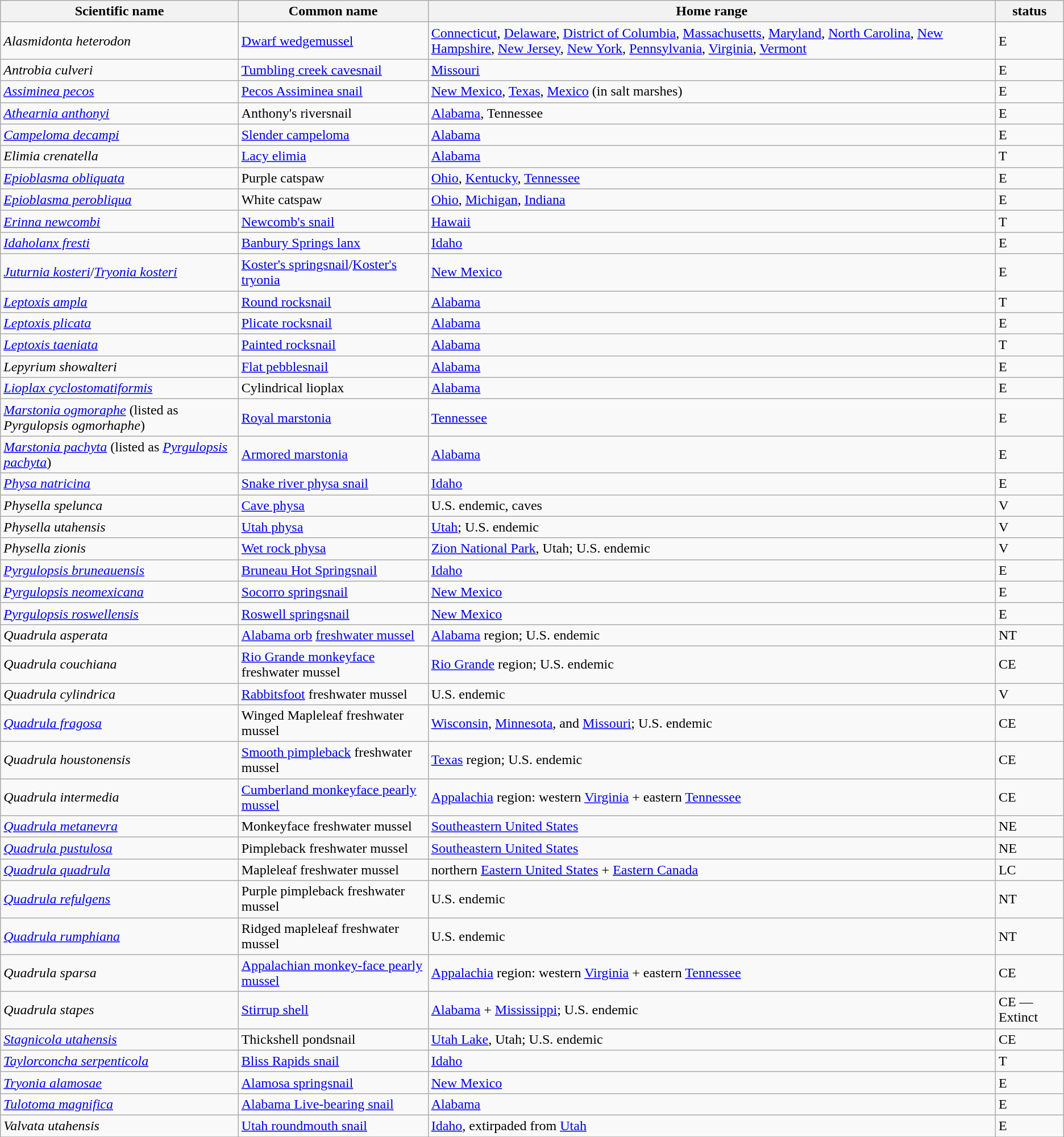<table class="wikitable sortable">
<tr>
<th>Scientific name</th>
<th>Common name</th>
<th>Home range</th>
<th>status</th>
</tr>
<tr>
<td><em>Alasmidonta heterodon</em></td>
<td><a href='#'>Dwarf wedgemussel</a></td>
<td><a href='#'>Connecticut</a>, <a href='#'>Delaware</a>, <a href='#'>District of Columbia</a>, <a href='#'>Massachusetts</a>, <a href='#'>Maryland</a>, <a href='#'>North Carolina</a>, <a href='#'>New Hampshire</a>, <a href='#'>New Jersey</a>, <a href='#'>New York</a>, <a href='#'>Pennsylvania</a>, <a href='#'>Virginia</a>, <a href='#'>Vermont</a></td>
<td>E</td>
</tr>
<tr>
<td><em>Antrobia culveri</em></td>
<td><a href='#'>Tumbling creek cavesnail</a></td>
<td><a href='#'>Missouri</a></td>
<td>E</td>
</tr>
<tr>
<td><em><a href='#'>Assiminea pecos</a></em></td>
<td><a href='#'>Pecos Assiminea snail</a></td>
<td><a href='#'>New Mexico</a>, <a href='#'>Texas</a>, <a href='#'>Mexico</a> (in salt marshes)</td>
<td>E</td>
</tr>
<tr>
<td><em><a href='#'>Athearnia anthonyi</a></em></td>
<td>Anthony's riversnail</td>
<td><a href='#'>Alabama</a>, Tennessee</td>
<td>E</td>
</tr>
<tr>
<td><em><a href='#'>Campeloma decampi</a></em></td>
<td><a href='#'>Slender campeloma</a></td>
<td><a href='#'>Alabama</a></td>
<td>E</td>
</tr>
<tr>
<td><em>Elimia crenatella</em></td>
<td><a href='#'>Lacy elimia</a></td>
<td><a href='#'>Alabama</a></td>
<td>T</td>
</tr>
<tr>
<td><em><a href='#'>Epioblasma obliquata</a></em></td>
<td>Purple catspaw</td>
<td><a href='#'>Ohio</a>, <a href='#'>Kentucky</a>, <a href='#'>Tennessee</a></td>
<td>E</td>
</tr>
<tr>
<td><em><a href='#'>Epioblasma perobliqua</a></em></td>
<td>White catspaw</td>
<td><a href='#'>Ohio</a>, <a href='#'>Michigan</a>, <a href='#'>Indiana</a></td>
<td>E</td>
</tr>
<tr>
<td><em><a href='#'>Erinna newcombi</a></em></td>
<td><a href='#'>Newcomb's snail</a></td>
<td><a href='#'>Hawaii</a></td>
<td>T</td>
</tr>
<tr>
<td><em><a href='#'>Idaholanx fresti</a></em></td>
<td><a href='#'>Banbury Springs lanx</a></td>
<td><a href='#'>Idaho</a></td>
<td>E</td>
</tr>
<tr>
<td><em><a href='#'>Juturnia kosteri</a></em>/<em><a href='#'>Tryonia kosteri</a></em></td>
<td><a href='#'>Koster's springsnail</a>/<a href='#'>Koster's tryonia</a></td>
<td><a href='#'>New Mexico</a></td>
<td>E</td>
</tr>
<tr>
<td><em><a href='#'>Leptoxis ampla</a></em></td>
<td><a href='#'>Round rocksnail</a></td>
<td><a href='#'>Alabama</a></td>
<td>T</td>
</tr>
<tr>
<td><em><a href='#'>Leptoxis plicata</a></em></td>
<td><a href='#'>Plicate rocksnail</a></td>
<td><a href='#'>Alabama</a></td>
<td>E</td>
</tr>
<tr>
<td><em><a href='#'>Leptoxis taeniata</a></em></td>
<td><a href='#'>Painted rocksnail</a></td>
<td><a href='#'>Alabama</a></td>
<td>T</td>
</tr>
<tr>
<td><em>Lepyrium showalteri</em></td>
<td><a href='#'>Flat pebblesnail</a></td>
<td><a href='#'>Alabama</a></td>
<td>E</td>
</tr>
<tr>
<td><em><a href='#'>Lioplax cyclostomatiformis</a></em></td>
<td>Cylindrical lioplax</td>
<td><a href='#'>Alabama</a></td>
<td>E</td>
</tr>
<tr>
<td><em><a href='#'>Marstonia ogmoraphe</a></em> (listed as <em>Pyrgulopsis ogmorhaphe</em>)</td>
<td><a href='#'>Royal marstonia</a></td>
<td><a href='#'>Tennessee</a></td>
<td>E</td>
</tr>
<tr>
<td><em><a href='#'>Marstonia pachyta</a></em> (listed as <em><a href='#'>Pyrgulopsis pachyta</a></em>)</td>
<td><a href='#'>Armored marstonia</a></td>
<td><a href='#'>Alabama</a></td>
<td>E</td>
</tr>
<tr>
<td><em><a href='#'>Physa natricina</a></em></td>
<td><a href='#'>Snake river physa snail</a></td>
<td><a href='#'>Idaho</a></td>
<td>E</td>
</tr>
<tr>
<td><em>Physella spelunca</em></td>
<td><a href='#'>Cave physa</a></td>
<td>U.S. endemic, caves</td>
<td>V</td>
</tr>
<tr>
<td><em>Physella utahensis</em></td>
<td><a href='#'>Utah physa</a></td>
<td><a href='#'>Utah</a>; U.S. endemic</td>
<td>V</td>
</tr>
<tr>
<td><em>Physella zionis</em></td>
<td><a href='#'>Wet rock physa</a></td>
<td><a href='#'>Zion National Park</a>, Utah; U.S. endemic</td>
<td>V</td>
</tr>
<tr>
<td><em><a href='#'>Pyrgulopsis bruneauensis</a></em></td>
<td><a href='#'>Bruneau Hot Springsnail</a></td>
<td><a href='#'>Idaho</a></td>
<td>E</td>
</tr>
<tr>
<td><em><a href='#'>Pyrgulopsis neomexicana</a></em></td>
<td><a href='#'>Socorro springsnail</a></td>
<td><a href='#'>New Mexico</a></td>
<td>E</td>
</tr>
<tr>
<td><em><a href='#'>Pyrgulopsis roswellensis</a></em></td>
<td><a href='#'>Roswell springsnail</a></td>
<td><a href='#'>New Mexico</a></td>
<td>E</td>
</tr>
<tr>
<td><em>Quadrula asperata</em></td>
<td><a href='#'>Alabama orb</a> <a href='#'>freshwater mussel</a></td>
<td><a href='#'>Alabama</a> region; U.S. endemic</td>
<td>NT</td>
</tr>
<tr>
<td><em>Quadrula couchiana</em></td>
<td><a href='#'>Rio Grande monkeyface</a> freshwater mussel</td>
<td><a href='#'>Rio Grande</a> region; U.S. endemic</td>
<td>CE</td>
</tr>
<tr>
<td><em>Quadrula cylindrica</em></td>
<td><a href='#'>Rabbitsfoot</a> freshwater mussel</td>
<td>U.S. endemic</td>
<td>V</td>
</tr>
<tr>
<td><em><a href='#'>Quadrula fragosa</a></em></td>
<td>Winged Mapleleaf freshwater mussel</td>
<td><a href='#'>Wisconsin</a>, <a href='#'>Minnesota</a>, and <a href='#'>Missouri</a>; U.S. endemic</td>
<td>CE</td>
</tr>
<tr>
<td><em>Quadrula houstonensis</em></td>
<td><a href='#'>Smooth pimpleback</a> freshwater mussel</td>
<td><a href='#'>Texas</a> region; U.S. endemic</td>
<td>CE</td>
</tr>
<tr>
<td><em>Quadrula intermedia</em></td>
<td><a href='#'>Cumberland monkeyface pearly mussel</a></td>
<td><a href='#'>Appalachia</a> region: western <a href='#'>Virginia</a> + eastern <a href='#'>Tennessee</a></td>
<td>CE</td>
</tr>
<tr>
<td><em><a href='#'>Quadrula metanevra</a></em></td>
<td>Monkeyface freshwater mussel</td>
<td><a href='#'>Southeastern United States</a></td>
<td>NE</td>
</tr>
<tr>
<td><em><a href='#'>Quadrula pustulosa</a></em></td>
<td>Pimpleback freshwater mussel</td>
<td><a href='#'>Southeastern United States</a></td>
<td>NE</td>
</tr>
<tr>
<td><em><a href='#'>Quadrula quadrula</a></em></td>
<td>Mapleleaf freshwater mussel</td>
<td>northern <a href='#'>Eastern United States</a> + <a href='#'>Eastern Canada</a></td>
<td>LC</td>
</tr>
<tr>
<td><em><a href='#'>Quadrula refulgens</a></em></td>
<td>Purple pimpleback freshwater mussel</td>
<td>U.S. endemic</td>
<td>NT</td>
</tr>
<tr>
<td><em><a href='#'>Quadrula rumphiana</a></em></td>
<td>Ridged mapleleaf freshwater mussel</td>
<td>U.S. endemic</td>
<td>NT</td>
</tr>
<tr>
<td><em>Quadrula sparsa</em></td>
<td><a href='#'>Appalachian monkey-face pearly mussel</a></td>
<td><a href='#'>Appalachia</a> region: western <a href='#'>Virginia</a> + eastern <a href='#'>Tennessee</a></td>
<td>CE</td>
</tr>
<tr>
<td><em>Quadrula stapes</em></td>
<td><a href='#'>Stirrup shell</a></td>
<td><a href='#'>Alabama</a> + <a href='#'>Mississippi</a>; U.S. endemic</td>
<td>CE — Extinct</td>
</tr>
<tr>
<td><em><a href='#'>Stagnicola utahensis</a></em></td>
<td>Thickshell pondsnail</td>
<td><a href='#'>Utah Lake</a>, Utah; U.S. endemic</td>
<td>CE</td>
</tr>
<tr>
<td><em><a href='#'>Taylorconcha serpenticola</a></em></td>
<td><a href='#'>Bliss Rapids snail</a></td>
<td><a href='#'>Idaho</a></td>
<td>T</td>
</tr>
<tr>
<td><em><a href='#'>Tryonia alamosae</a></em></td>
<td><a href='#'>Alamosa springsnail</a></td>
<td><a href='#'>New Mexico</a></td>
<td>E</td>
</tr>
<tr>
<td><em><a href='#'>Tulotoma magnifica</a></em></td>
<td><a href='#'>Alabama Live-bearing snail</a></td>
<td><a href='#'>Alabama</a></td>
<td>E</td>
</tr>
<tr>
<td><em>Valvata utahensis</em></td>
<td><a href='#'>Utah roundmouth snail</a></td>
<td><a href='#'>Idaho</a>, extirpaded from <a href='#'>Utah</a></td>
<td>E</td>
</tr>
<tr>
</tr>
</table>
